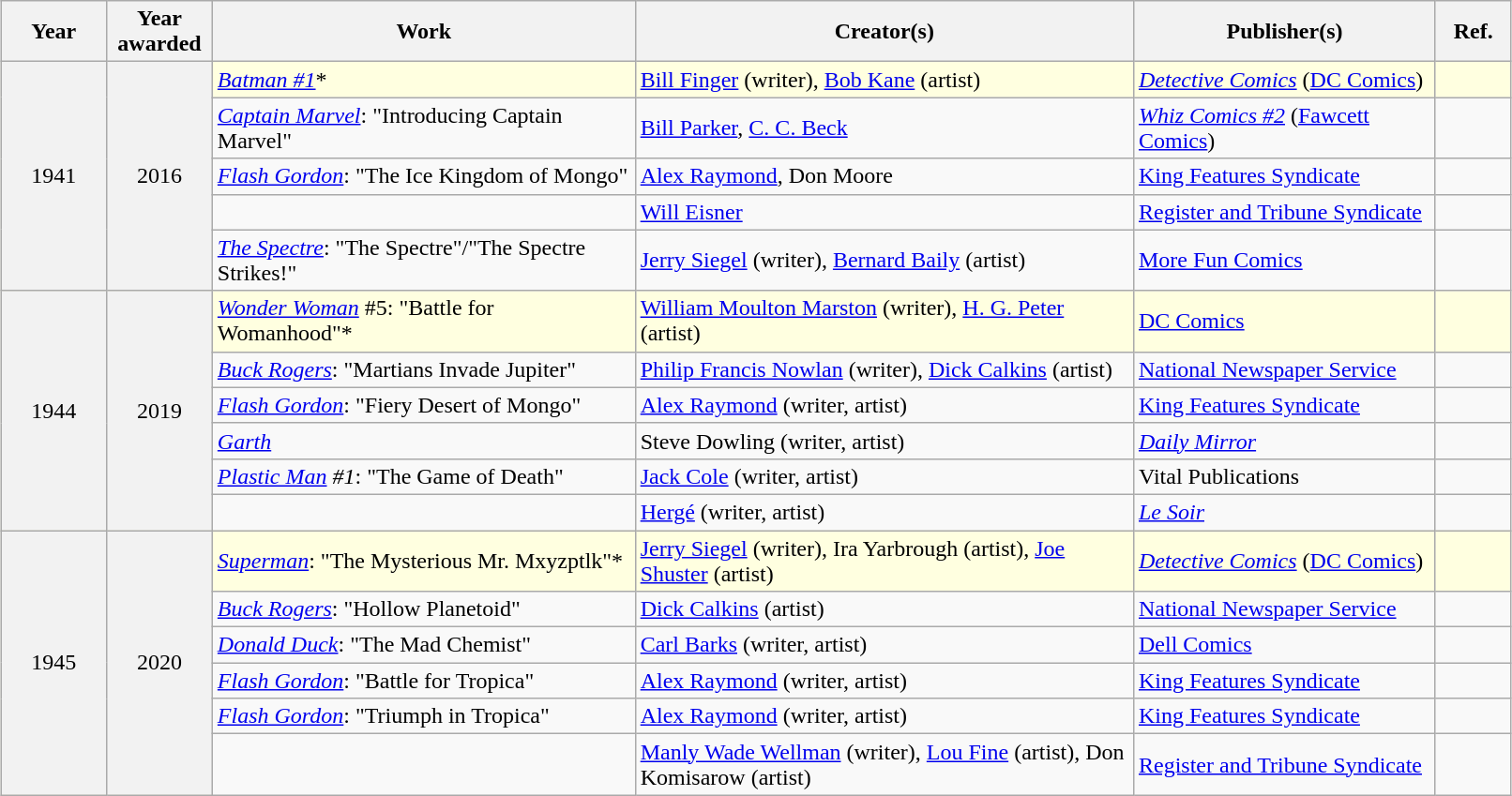<table class="sortable wikitable" width="85%" cellpadding="5" style="margin: 1em auto 1em auto">
<tr>
<th width="7%" scope="col">Year</th>
<th width="7%" scope="col">Year awarded</th>
<th width="28%" scope="col">Work</th>
<th width="33%" scope="col" class="unsortable">Creator(s)</th>
<th width="20%" scope="col">Publisher(s)</th>
<th width="5%" scope="col" class="unsortable">Ref.</th>
</tr>
<tr style="background:lightyellow;">
<th scope="rowgroup" align="center" rowspan="5" style="font-weight:normal;">1941</th>
<th align="center" rowspan="5" style="font-weight:normal;">2016</th>
<td><em><a href='#'>Batman #1</a></em>*</td>
<td><a href='#'>Bill Finger</a> (writer), <a href='#'>Bob Kane</a> (artist)</td>
<td><em><a href='#'>Detective Comics</a></em> (<a href='#'>DC Comics</a>)</td>
<td align="center"></td>
</tr>
<tr>
<td><em><a href='#'>Captain Marvel</a></em>: "Introducing Captain Marvel"</td>
<td><a href='#'>Bill Parker</a>, <a href='#'>C. C. Beck</a></td>
<td><em><a href='#'>Whiz Comics #2</a></em> (<a href='#'>Fawcett Comics</a>)</td>
<td align="center"></td>
</tr>
<tr>
<td><em><a href='#'>Flash Gordon</a></em>: "The Ice Kingdom of Mongo"</td>
<td><a href='#'>Alex Raymond</a>, Don Moore</td>
<td><a href='#'>King Features Syndicate</a></td>
<td align="center"></td>
</tr>
<tr>
<td></td>
<td><a href='#'>Will Eisner</a></td>
<td><a href='#'>Register and Tribune Syndicate</a></td>
<td align="center"></td>
</tr>
<tr>
<td><em><a href='#'>The Spectre</a></em>: "The Spectre"/"The Spectre Strikes!"</td>
<td><a href='#'>Jerry Siegel</a> (writer), <a href='#'>Bernard Baily</a> (artist)</td>
<td><a href='#'>More Fun Comics</a></td>
<td align="center"></td>
</tr>
<tr style="background:lightyellow;">
<th scope="rowgroup" align="center" rowspan="6" style="font-weight:normal;">1944</th>
<th align="center" rowspan="6" style="font-weight:normal;">2019</th>
<td><em><a href='#'>Wonder Woman</a></em> #5: "Battle for Womanhood"*</td>
<td><a href='#'>William Moulton Marston</a> (writer), <a href='#'>H. G. Peter</a> (artist)</td>
<td><a href='#'>DC Comics</a></td>
<td align="center"></td>
</tr>
<tr>
<td><em><a href='#'>Buck Rogers</a></em>: "Martians Invade Jupiter"</td>
<td><a href='#'>Philip Francis Nowlan</a> (writer), <a href='#'>Dick Calkins</a> (artist)</td>
<td><a href='#'>National Newspaper Service</a></td>
<td align="center"></td>
</tr>
<tr>
<td><em><a href='#'>Flash Gordon</a></em>: "Fiery Desert of Mongo"</td>
<td><a href='#'>Alex Raymond</a> (writer, artist)</td>
<td><a href='#'>King Features Syndicate</a></td>
<td align="center"></td>
</tr>
<tr>
<td><em><a href='#'>Garth</a></em></td>
<td>Steve Dowling (writer, artist)</td>
<td><em><a href='#'>Daily Mirror</a></em></td>
<td align="center"></td>
</tr>
<tr>
<td><em><a href='#'>Plastic Man</a> #1</em>: "The Game of Death"</td>
<td><a href='#'>Jack Cole</a> (writer, artist)</td>
<td>Vital Publications</td>
<td align="center"></td>
</tr>
<tr>
<td></td>
<td><a href='#'>Hergé</a> (writer, artist)</td>
<td><em><a href='#'>Le Soir</a></em></td>
<td align="center"></td>
</tr>
<tr style="background:lightyellow;">
<th scope="rowgroup" align="center" rowspan="6" style="font-weight:normal;">1945</th>
<th align="center" rowspan="6" style="font-weight:normal;">2020</th>
<td><em><a href='#'>Superman</a></em>: "The Mysterious Mr. Mxyzptlk"*</td>
<td><a href='#'>Jerry Siegel</a> (writer),  Ira Yarbrough (artist), <a href='#'>Joe Shuster</a> (artist)</td>
<td><em><a href='#'>Detective Comics</a></em> (<a href='#'>DC Comics</a>)</td>
<td align="center"></td>
</tr>
<tr>
<td><em><a href='#'>Buck Rogers</a></em>: "Hollow Planetoid"</td>
<td><a href='#'>Dick Calkins</a> (artist)</td>
<td><a href='#'>National Newspaper Service</a></td>
<td align="center"></td>
</tr>
<tr>
<td><em><a href='#'>Donald Duck</a></em>: "The Mad Chemist"</td>
<td><a href='#'>Carl Barks</a> (writer, artist)</td>
<td><a href='#'>Dell Comics</a></td>
<td align="center"></td>
</tr>
<tr>
<td><em><a href='#'>Flash Gordon</a></em>: "Battle for Tropica"</td>
<td><a href='#'>Alex Raymond</a> (writer, artist)</td>
<td><a href='#'>King Features Syndicate</a></td>
<td align="center"></td>
</tr>
<tr>
<td><em><a href='#'>Flash Gordon</a></em>: "Triumph in Tropica"</td>
<td><a href='#'>Alex Raymond</a> (writer, artist)</td>
<td><a href='#'>King Features Syndicate</a></td>
<td align="center"></td>
</tr>
<tr>
<td></td>
<td><a href='#'>Manly Wade Wellman</a> (writer), <a href='#'>Lou Fine</a> (artist), Don Komisarow (artist)</td>
<td><a href='#'>Register and Tribune Syndicate</a></td>
<td align="center"></td>
</tr>
</table>
